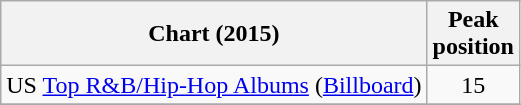<table class="wikitable">
<tr>
<th>Chart (2015)</th>
<th>Peak<br>position</th>
</tr>
<tr>
<td>US <a href='#'>Top R&B/Hip-Hop Albums</a> (<a href='#'>Billboard</a>)</td>
<td align="center">15</td>
</tr>
<tr>
</tr>
</table>
